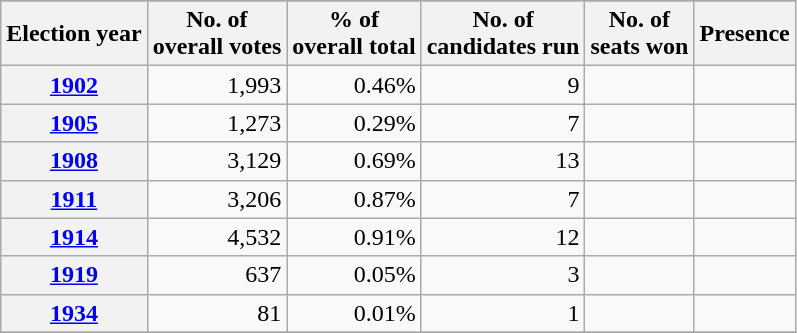<table class="wikitable plainrowheaders">
<tr>
</tr>
<tr>
<th scope="col">Election year</th>
<th scope="col">No. of<br>overall votes</th>
<th scope="col">% of<br>overall total</th>
<th scope="col">No. of<br>candidates run</th>
<th scope="col">No. of<br>seats won</th>
<th scope="col">Presence</th>
</tr>
<tr>
<th scope="row"><a href='#'>1902</a></th>
<td align=right>1,993</td>
<td align=right>0.46%</td>
<td align=right>9</td>
<td><small> </small></td>
<td></td>
</tr>
<tr>
<th scope="row"><a href='#'>1905</a></th>
<td align=right>1,273</td>
<td align=right>0.29%</td>
<td align=right>7</td>
<td><small> </small></td>
<td></td>
</tr>
<tr>
<th scope="row"><a href='#'>1908</a></th>
<td align=right>3,129</td>
<td align=right>0.69%</td>
<td align=right>13</td>
<td><small> </small></td>
<td></td>
</tr>
<tr>
<th scope="row"><a href='#'>1911</a></th>
<td align=right>3,206</td>
<td align=right>0.87%</td>
<td align=right>7</td>
<td><small> </small></td>
<td></td>
</tr>
<tr>
<th scope="row"><a href='#'>1914</a></th>
<td align=right>4,532</td>
<td align=right>0.91%</td>
<td align=right>12</td>
<td><small> </small></td>
<td></td>
</tr>
<tr>
<th scope="row"><a href='#'>1919</a></th>
<td align=right>637</td>
<td align=right>0.05%</td>
<td align=right>3</td>
<td><small> </small></td>
<td></td>
</tr>
<tr>
<th scope="row"><a href='#'>1934</a></th>
<td align=right>81</td>
<td align=right>0.01%</td>
<td align=right>1</td>
<td><small> </small></td>
<td></td>
</tr>
<tr>
</tr>
</table>
